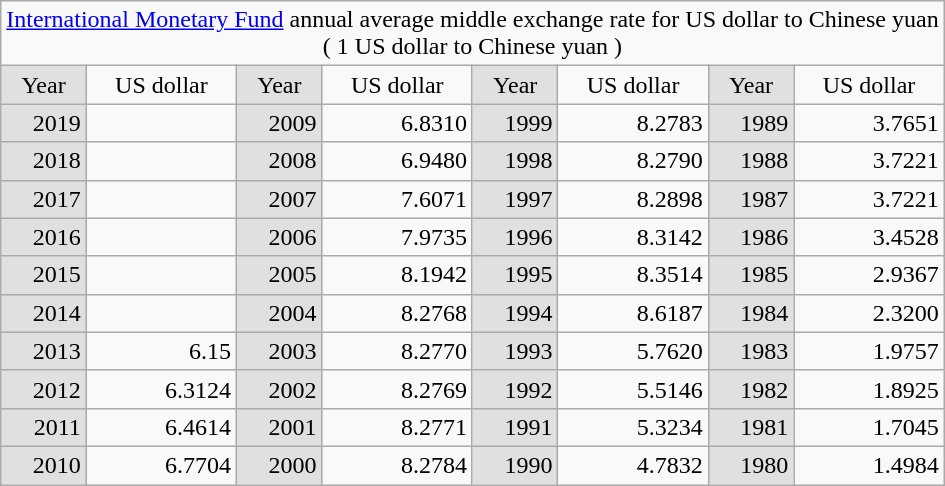<table class="wikitable">
<tr align=center>
<td colspan=8><a href='#'>International Monetary Fund</a> annual average middle exchange rate for US dollar to Chinese yuan<br>( 1 US dollar to Chinese yuan )</td>
</tr>
<tr align=center>
<td bgcolor=#E0E0E0>Year</td>
<td>US dollar</td>
<td bgcolor=#E0E0E0>Year</td>
<td>US dollar</td>
<td bgcolor=#E0E0E0>Year</td>
<td>US dollar</td>
<td bgcolor=#E0E0E0>Year</td>
<td>US dollar</td>
</tr>
<tr align=right>
<td bgcolor=#E0E0E0>2019</td>
<td></td>
<td bgcolor=#E0E0E0>2009</td>
<td>6.8310</td>
<td bgcolor=#E0E0E0>1999</td>
<td>8.2783</td>
<td bgcolor=#E0E0E0>1989</td>
<td>3.7651</td>
</tr>
<tr align=right>
<td bgcolor=#E0E0E0>2018</td>
<td></td>
<td bgcolor=#E0E0E0>2008</td>
<td>6.9480</td>
<td bgcolor=#E0E0E0>1998</td>
<td>8.2790</td>
<td bgcolor=#E0E0E0>1988</td>
<td>3.7221</td>
</tr>
<tr align=right>
<td bgcolor=#E0E0E0>2017</td>
<td></td>
<td bgcolor=#E0E0E0>2007</td>
<td>7.6071</td>
<td bgcolor=#E0E0E0>1997</td>
<td>8.2898</td>
<td bgcolor=#E0E0E0>1987</td>
<td>3.7221</td>
</tr>
<tr align=right>
<td bgcolor=#E0E0E0>2016</td>
<td></td>
<td bgcolor=#E0E0E0>2006</td>
<td>7.9735</td>
<td bgcolor=#E0E0E0>1996</td>
<td>8.3142</td>
<td bgcolor=#E0E0E0>1986</td>
<td>3.4528</td>
</tr>
<tr align=right>
<td bgcolor=#E0E0E0>2015</td>
<td></td>
<td bgcolor=#E0E0E0>2005</td>
<td>8.1942</td>
<td bgcolor=#E0E0E0>1995</td>
<td>8.3514</td>
<td bgcolor=#E0E0E0>1985</td>
<td>2.9367</td>
</tr>
<tr align=right>
<td bgcolor=#E0E0E0>2014</td>
<td></td>
<td bgcolor=#E0E0E0>2004</td>
<td>8.2768</td>
<td bgcolor=#E0E0E0>1994</td>
<td>8.6187</td>
<td bgcolor=#E0E0E0>1984</td>
<td>2.3200</td>
</tr>
<tr align=right>
<td bgcolor=#E0E0E0>2013</td>
<td>6.15</td>
<td bgcolor=#E0E0E0>2003</td>
<td>8.2770</td>
<td bgcolor=#E0E0E0>1993</td>
<td>5.7620</td>
<td bgcolor=#E0E0E0>1983</td>
<td>1.9757</td>
</tr>
<tr align=right>
<td bgcolor=#E0E0E0>2012</td>
<td>6.3124</td>
<td bgcolor=#E0E0E0>2002</td>
<td>8.2769</td>
<td bgcolor=#E0E0E0>1992</td>
<td>5.5146</td>
<td bgcolor=#E0E0E0>1982</td>
<td>1.8925</td>
</tr>
<tr align=right>
<td bgcolor=#E0E0E0>2011</td>
<td>6.4614</td>
<td bgcolor=#E0E0E0>2001</td>
<td>8.2771</td>
<td bgcolor=#E0E0E0>1991</td>
<td>5.3234</td>
<td bgcolor=#E0E0E0>1981</td>
<td>1.7045</td>
</tr>
<tr align=right>
<td bgcolor=#E0E0E0>2010</td>
<td>6.7704</td>
<td bgcolor=#E0E0E0>2000</td>
<td>8.2784</td>
<td bgcolor=#E0E0E0>1990</td>
<td>4.7832</td>
<td bgcolor=#E0E0E0>1980</td>
<td>1.4984</td>
</tr>
</table>
